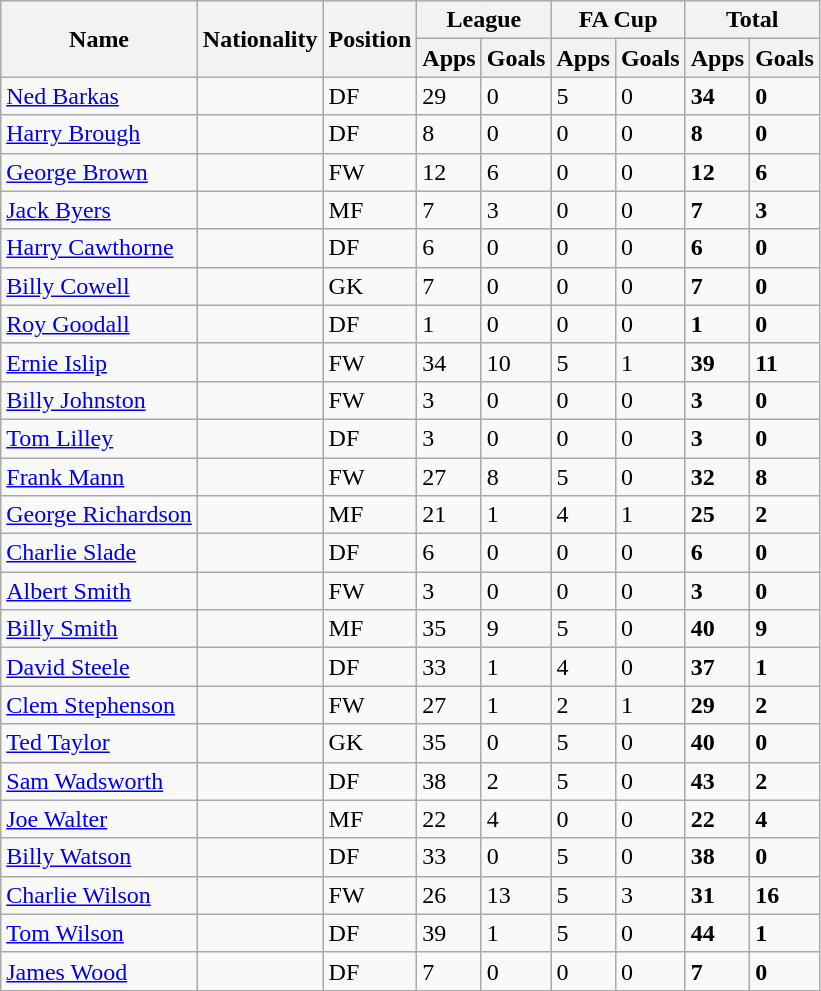<table class="wikitable sortable">
<tr>
<th scope=col rowspan=2>Name</th>
<th scope=col rowspan=2>Nationality</th>
<th scope=col rowspan=2>Position</th>
<th colspan=2>League</th>
<th colspan=2>FA Cup</th>
<th colspan=2>Total</th>
</tr>
<tr>
<th>Apps</th>
<th>Goals</th>
<th>Apps</th>
<th>Goals</th>
<th>Apps</th>
<th>Goals</th>
</tr>
<tr>
<td><a href='#'>Ned Barkas</a></td>
<td></td>
<td>DF</td>
<td>29</td>
<td>0</td>
<td>5</td>
<td>0</td>
<td><strong>34</strong></td>
<td><strong>0</strong></td>
</tr>
<tr>
<td><a href='#'>Harry Brough</a></td>
<td></td>
<td>DF</td>
<td>8</td>
<td>0</td>
<td>0</td>
<td>0</td>
<td><strong>8</strong></td>
<td><strong>0</strong></td>
</tr>
<tr>
<td><a href='#'>George Brown</a></td>
<td></td>
<td>FW</td>
<td>12</td>
<td>6</td>
<td>0</td>
<td>0</td>
<td><strong>12</strong></td>
<td><strong>6</strong></td>
</tr>
<tr>
<td><a href='#'>Jack Byers</a></td>
<td></td>
<td>MF</td>
<td>7</td>
<td>3</td>
<td>0</td>
<td>0</td>
<td><strong>7</strong></td>
<td><strong>3</strong></td>
</tr>
<tr>
<td><a href='#'>Harry Cawthorne</a></td>
<td></td>
<td>DF</td>
<td>6</td>
<td>0</td>
<td>0</td>
<td>0</td>
<td><strong>6</strong></td>
<td><strong>0</strong></td>
</tr>
<tr>
<td><a href='#'>Billy Cowell</a></td>
<td></td>
<td>GK</td>
<td>7</td>
<td>0</td>
<td>0</td>
<td>0</td>
<td><strong>7</strong></td>
<td><strong>0</strong></td>
</tr>
<tr>
<td><a href='#'>Roy Goodall</a></td>
<td></td>
<td>DF</td>
<td>1</td>
<td>0</td>
<td>0</td>
<td>0</td>
<td><strong>1</strong></td>
<td><strong>0</strong></td>
</tr>
<tr>
<td><a href='#'>Ernie Islip</a></td>
<td></td>
<td>FW</td>
<td>34</td>
<td>10</td>
<td>5</td>
<td>1</td>
<td><strong>39</strong></td>
<td><strong>11</strong></td>
</tr>
<tr>
<td><a href='#'>Billy Johnston</a></td>
<td></td>
<td>FW</td>
<td>3</td>
<td>0</td>
<td>0</td>
<td>0</td>
<td><strong>3</strong></td>
<td><strong>0</strong></td>
</tr>
<tr>
<td><a href='#'>Tom Lilley</a></td>
<td></td>
<td>DF</td>
<td>3</td>
<td>0</td>
<td>0</td>
<td>0</td>
<td><strong>3</strong></td>
<td><strong>0</strong></td>
</tr>
<tr>
<td><a href='#'>Frank Mann</a></td>
<td></td>
<td>FW</td>
<td>27</td>
<td>8</td>
<td>5</td>
<td>0</td>
<td><strong>32</strong></td>
<td><strong>8</strong></td>
</tr>
<tr>
<td><a href='#'>George Richardson</a></td>
<td></td>
<td>MF</td>
<td>21</td>
<td>1</td>
<td>4</td>
<td>1</td>
<td><strong>25</strong></td>
<td><strong>2</strong></td>
</tr>
<tr>
<td><a href='#'>Charlie Slade</a></td>
<td></td>
<td>DF</td>
<td>6</td>
<td>0</td>
<td>0</td>
<td>0</td>
<td><strong>6</strong></td>
<td><strong>0</strong></td>
</tr>
<tr>
<td><a href='#'>Albert Smith</a></td>
<td></td>
<td>FW</td>
<td>3</td>
<td>0</td>
<td>0</td>
<td>0</td>
<td><strong>3</strong></td>
<td><strong>0</strong></td>
</tr>
<tr>
<td><a href='#'>Billy Smith</a></td>
<td></td>
<td>MF</td>
<td>35</td>
<td>9</td>
<td>5</td>
<td>0</td>
<td><strong>40</strong></td>
<td><strong>9</strong></td>
</tr>
<tr>
<td><a href='#'>David Steele</a></td>
<td></td>
<td>DF</td>
<td>33</td>
<td>1</td>
<td>4</td>
<td>0</td>
<td><strong>37</strong></td>
<td><strong>1</strong></td>
</tr>
<tr>
<td><a href='#'>Clem Stephenson</a></td>
<td></td>
<td>FW</td>
<td>27</td>
<td>1</td>
<td>2</td>
<td>1</td>
<td><strong>29</strong></td>
<td><strong>2</strong></td>
</tr>
<tr>
<td><a href='#'>Ted Taylor</a></td>
<td></td>
<td>GK</td>
<td>35</td>
<td>0</td>
<td>5</td>
<td>0</td>
<td><strong>40</strong></td>
<td><strong>0</strong></td>
</tr>
<tr>
<td><a href='#'>Sam Wadsworth</a></td>
<td></td>
<td>DF</td>
<td>38</td>
<td>2</td>
<td>5</td>
<td>0</td>
<td><strong>43</strong></td>
<td><strong>2</strong></td>
</tr>
<tr>
<td><a href='#'>Joe Walter</a></td>
<td></td>
<td>MF</td>
<td>22</td>
<td>4</td>
<td>0</td>
<td>0</td>
<td><strong>22</strong></td>
<td><strong>4</strong></td>
</tr>
<tr>
<td><a href='#'>Billy Watson</a></td>
<td></td>
<td>DF</td>
<td>33</td>
<td>0</td>
<td>5</td>
<td>0</td>
<td><strong>38</strong></td>
<td><strong>0</strong></td>
</tr>
<tr>
<td><a href='#'>Charlie Wilson</a></td>
<td></td>
<td>FW</td>
<td>26</td>
<td>13</td>
<td>5</td>
<td>3</td>
<td><strong>31</strong></td>
<td><strong>16</strong></td>
</tr>
<tr>
<td><a href='#'>Tom Wilson</a></td>
<td></td>
<td>DF</td>
<td>39</td>
<td>1</td>
<td>5</td>
<td>0</td>
<td><strong>44</strong></td>
<td><strong>1</strong></td>
</tr>
<tr>
<td><a href='#'>James Wood</a></td>
<td></td>
<td>DF</td>
<td>7</td>
<td>0</td>
<td>0</td>
<td>0</td>
<td><strong>7</strong></td>
<td><strong>0</strong></td>
</tr>
<tr>
</tr>
</table>
